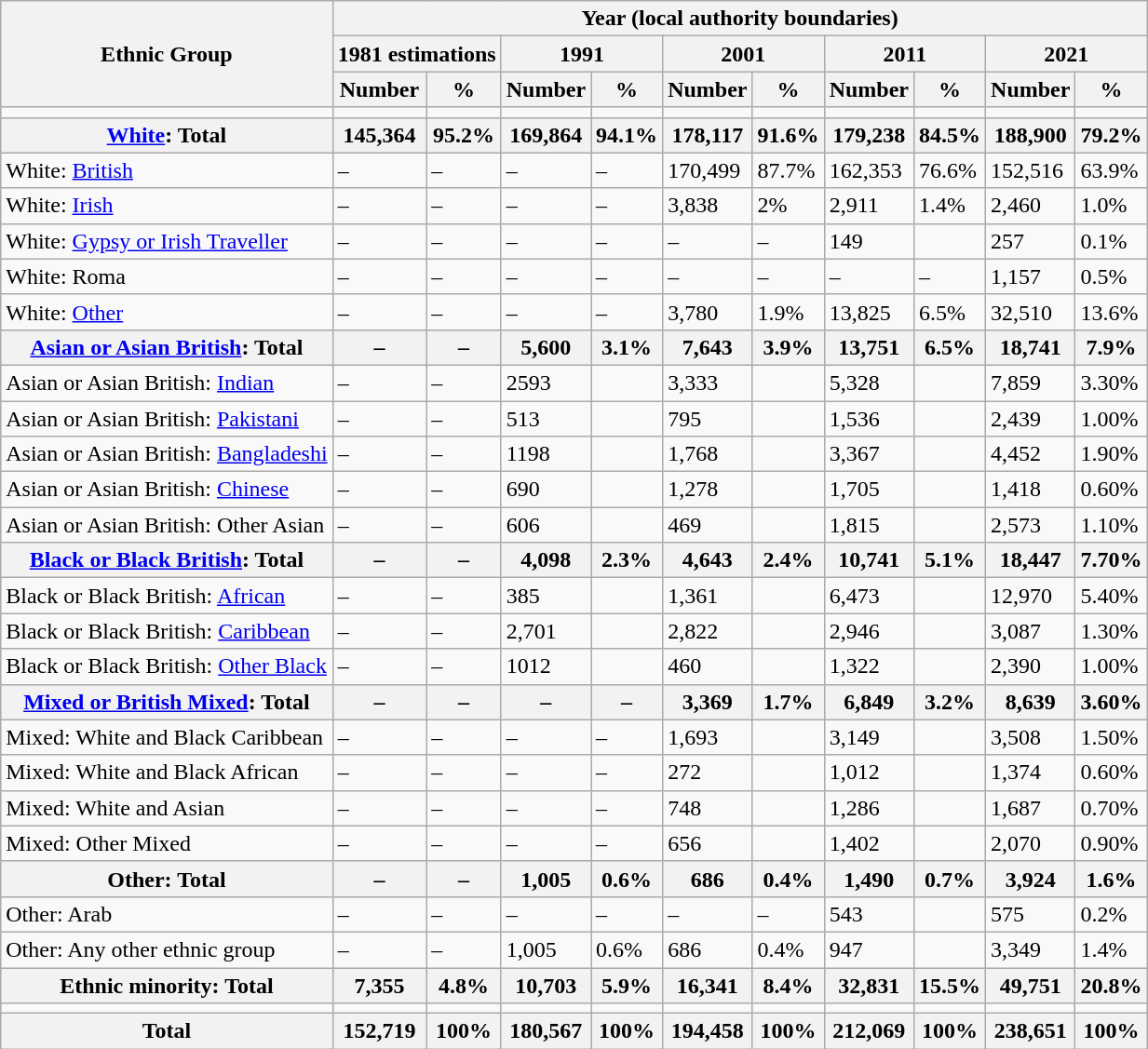<table class="wikitable sortable mw-collapsible mw-collapsed">
<tr>
<th rowspan="3">Ethnic Group</th>
<th colspan="10">Year (local authority boundaries)</th>
</tr>
<tr>
<th colspan="2">1981 estimations</th>
<th colspan="2">1991</th>
<th colspan="2">2001</th>
<th colspan="2">2011</th>
<th colspan="2">2021</th>
</tr>
<tr>
<th>Number</th>
<th>%</th>
<th>Number</th>
<th>%</th>
<th>Number</th>
<th>%</th>
<th>Number</th>
<th>%</th>
<th>Number</th>
<th>%</th>
</tr>
<tr>
<td></td>
<td></td>
<td></td>
<td></td>
<td></td>
<td></td>
<td></td>
<td></td>
<td></td>
<td></td>
<td></td>
</tr>
<tr>
<th><a href='#'>White</a>: Total</th>
<th>145,364</th>
<th>95.2%</th>
<th>169,864</th>
<th>94.1%</th>
<th>178,117</th>
<th>91.6%</th>
<th>179,238</th>
<th>84.5%</th>
<th>188,900</th>
<th>79.2%</th>
</tr>
<tr>
<td>White: <a href='#'>British</a></td>
<td>–</td>
<td>–</td>
<td>–</td>
<td>–</td>
<td>170,499</td>
<td>87.7%</td>
<td>162,353</td>
<td>76.6%</td>
<td>152,516</td>
<td>63.9%</td>
</tr>
<tr>
<td>White: <a href='#'>Irish</a></td>
<td>–</td>
<td>–</td>
<td>–</td>
<td>–</td>
<td>3,838</td>
<td>2%</td>
<td>2,911</td>
<td>1.4%</td>
<td>2,460</td>
<td>1.0%</td>
</tr>
<tr>
<td>White: <a href='#'>Gypsy or Irish Traveller</a></td>
<td>–</td>
<td>–</td>
<td>–</td>
<td>–</td>
<td>–</td>
<td>–</td>
<td>149</td>
<td></td>
<td>257</td>
<td>0.1%</td>
</tr>
<tr>
<td>White: Roma</td>
<td>–</td>
<td>–</td>
<td>–</td>
<td>–</td>
<td>–</td>
<td>–</td>
<td>–</td>
<td>–</td>
<td>1,157</td>
<td>0.5%</td>
</tr>
<tr>
<td>White: <a href='#'>Other</a></td>
<td>–</td>
<td>–</td>
<td>–</td>
<td>–</td>
<td>3,780</td>
<td>1.9%</td>
<td>13,825</td>
<td>6.5%</td>
<td>32,510</td>
<td>13.6%</td>
</tr>
<tr>
<th><a href='#'>Asian or Asian British</a>: Total</th>
<th>–</th>
<th>–</th>
<th>5,600</th>
<th>3.1%</th>
<th>7,643</th>
<th>3.9%</th>
<th>13,751</th>
<th>6.5%</th>
<th>18,741</th>
<th>7.9%</th>
</tr>
<tr>
<td>Asian or Asian British: <a href='#'>Indian</a></td>
<td>–</td>
<td>–</td>
<td>2593</td>
<td></td>
<td>3,333</td>
<td></td>
<td>5,328</td>
<td></td>
<td>7,859</td>
<td>3.30%</td>
</tr>
<tr>
<td>Asian or Asian British: <a href='#'>Pakistani</a></td>
<td>–</td>
<td>–</td>
<td>513</td>
<td></td>
<td>795</td>
<td></td>
<td>1,536</td>
<td></td>
<td>2,439</td>
<td>1.00%</td>
</tr>
<tr>
<td>Asian or Asian British: <a href='#'>Bangladeshi</a></td>
<td>–</td>
<td>–</td>
<td>1198</td>
<td></td>
<td>1,768</td>
<td></td>
<td>3,367</td>
<td></td>
<td>4,452</td>
<td>1.90%</td>
</tr>
<tr>
<td>Asian or Asian British: <a href='#'>Chinese</a></td>
<td>–</td>
<td>–</td>
<td>690</td>
<td></td>
<td>1,278</td>
<td></td>
<td>1,705</td>
<td></td>
<td>1,418</td>
<td>0.60%</td>
</tr>
<tr>
<td>Asian or Asian British: Other Asian</td>
<td>–</td>
<td>–</td>
<td>606</td>
<td></td>
<td>469</td>
<td></td>
<td>1,815</td>
<td></td>
<td>2,573</td>
<td>1.10%</td>
</tr>
<tr>
<th><a href='#'>Black or Black British</a>: Total</th>
<th>–</th>
<th>–</th>
<th>4,098</th>
<th>2.3%</th>
<th>4,643</th>
<th>2.4%</th>
<th>10,741</th>
<th>5.1%</th>
<th>18,447</th>
<th>7.70%</th>
</tr>
<tr>
<td>Black or Black British: <a href='#'>African</a></td>
<td>–</td>
<td>–</td>
<td>385</td>
<td></td>
<td>1,361</td>
<td></td>
<td>6,473</td>
<td></td>
<td>12,970</td>
<td>5.40%</td>
</tr>
<tr>
<td>Black or Black British: <a href='#'>Caribbean</a></td>
<td>–</td>
<td>–</td>
<td>2,701</td>
<td></td>
<td>2,822</td>
<td></td>
<td>2,946</td>
<td></td>
<td>3,087</td>
<td>1.30%</td>
</tr>
<tr>
<td>Black or Black British: <a href='#'>Other Black</a></td>
<td>–</td>
<td>–</td>
<td>1012</td>
<td></td>
<td>460</td>
<td></td>
<td>1,322</td>
<td></td>
<td>2,390</td>
<td>1.00%</td>
</tr>
<tr>
<th><a href='#'>Mixed or British Mixed</a>: Total</th>
<th>–</th>
<th>–</th>
<th>–</th>
<th>–</th>
<th>3,369</th>
<th>1.7%</th>
<th>6,849</th>
<th>3.2%</th>
<th>8,639</th>
<th>3.60%</th>
</tr>
<tr>
<td>Mixed: White and Black Caribbean</td>
<td>–</td>
<td>–</td>
<td>–</td>
<td>–</td>
<td>1,693</td>
<td></td>
<td>3,149</td>
<td></td>
<td>3,508</td>
<td>1.50%</td>
</tr>
<tr>
<td>Mixed: White and Black African</td>
<td>–</td>
<td>–</td>
<td>–</td>
<td>–</td>
<td>272</td>
<td></td>
<td>1,012</td>
<td></td>
<td>1,374</td>
<td>0.60%</td>
</tr>
<tr>
<td>Mixed: White and Asian</td>
<td>–</td>
<td>–</td>
<td>–</td>
<td>–</td>
<td>748</td>
<td></td>
<td>1,286</td>
<td></td>
<td>1,687</td>
<td>0.70%</td>
</tr>
<tr>
<td>Mixed: Other Mixed</td>
<td>–</td>
<td>–</td>
<td>–</td>
<td>–</td>
<td>656</td>
<td></td>
<td>1,402</td>
<td></td>
<td>2,070</td>
<td>0.90%</td>
</tr>
<tr>
<th>Other: Total</th>
<th>–</th>
<th>–</th>
<th>1,005</th>
<th>0.6%</th>
<th>686</th>
<th>0.4%</th>
<th>1,490</th>
<th>0.7%</th>
<th>3,924</th>
<th>1.6%</th>
</tr>
<tr>
<td>Other: Arab</td>
<td>–</td>
<td>–</td>
<td>–</td>
<td>–</td>
<td>–</td>
<td>–</td>
<td>543</td>
<td></td>
<td>575</td>
<td>0.2%</td>
</tr>
<tr>
<td>Other: Any other ethnic group</td>
<td>–</td>
<td>–</td>
<td>1,005</td>
<td>0.6%</td>
<td>686</td>
<td>0.4%</td>
<td>947</td>
<td></td>
<td>3,349</td>
<td>1.4%</td>
</tr>
<tr>
<th>Ethnic minority: Total</th>
<th>7,355</th>
<th>4.8%</th>
<th>10,703</th>
<th>5.9%</th>
<th>16,341</th>
<th>8.4%</th>
<th>32,831</th>
<th>15.5%</th>
<th>49,751</th>
<th>20.8%</th>
</tr>
<tr>
<td></td>
<td></td>
<td></td>
<td></td>
<td></td>
<td></td>
<td></td>
<td></td>
<td></td>
<td></td>
<td></td>
</tr>
<tr>
<th>Total</th>
<th>152,719</th>
<th>100%</th>
<th>180,567</th>
<th>100%</th>
<th>194,458</th>
<th>100%</th>
<th>212,069</th>
<th>100%</th>
<th>238,651</th>
<th>100%</th>
</tr>
</table>
